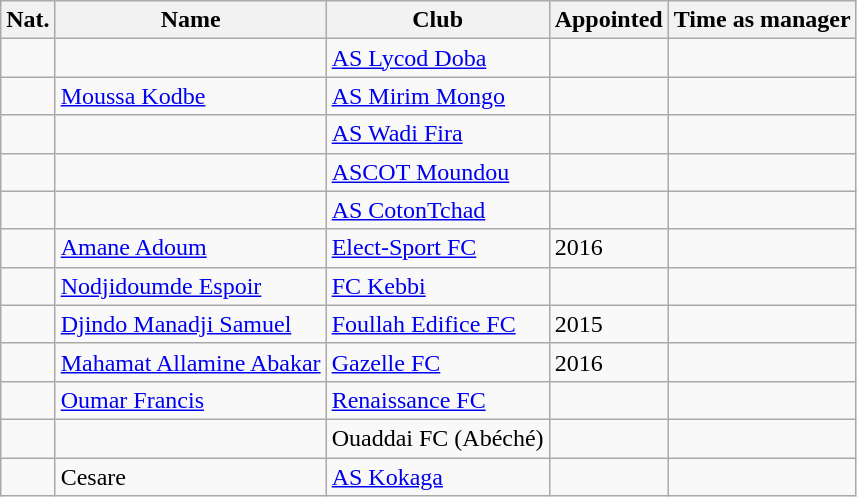<table class="wikitable sortable">
<tr>
<th>Nat.</th>
<th>Name</th>
<th>Club</th>
<th>Appointed</th>
<th>Time as manager</th>
</tr>
<tr>
<td></td>
<td></td>
<td><a href='#'>AS Lycod Doba</a></td>
<td></td>
<td></td>
</tr>
<tr>
<td></td>
<td><a href='#'>Moussa Kodbe</a></td>
<td><a href='#'>AS Mirim Mongo</a></td>
<td></td>
<td></td>
</tr>
<tr>
<td></td>
<td></td>
<td><a href='#'>AS Wadi Fira</a></td>
<td></td>
<td></td>
</tr>
<tr>
<td></td>
<td></td>
<td><a href='#'>ASCOT Moundou</a></td>
<td></td>
<td></td>
</tr>
<tr>
<td></td>
<td></td>
<td><a href='#'>AS CotonTchad</a></td>
<td></td>
<td></td>
</tr>
<tr>
<td></td>
<td><a href='#'>Amane Adoum</a></td>
<td><a href='#'>Elect-Sport FC</a></td>
<td>2016</td>
<td></td>
</tr>
<tr>
<td></td>
<td><a href='#'>Nodjidoumde Espoir</a></td>
<td><a href='#'>FC Kebbi</a></td>
<td></td>
<td></td>
</tr>
<tr>
<td></td>
<td><a href='#'>Djindo Manadji Samuel</a></td>
<td><a href='#'>Foullah Edifice FC</a></td>
<td>2015</td>
<td></td>
</tr>
<tr>
<td></td>
<td><a href='#'>Mahamat Allamine Abakar</a></td>
<td><a href='#'>Gazelle FC</a></td>
<td>2016</td>
<td></td>
</tr>
<tr>
<td></td>
<td><a href='#'>Oumar Francis</a></td>
<td><a href='#'>Renaissance FC</a></td>
<td></td>
<td></td>
</tr>
<tr>
<td></td>
<td></td>
<td>Ouaddai FC (Abéché)</td>
<td></td>
<td></td>
</tr>
<tr>
<td></td>
<td>Cesare</td>
<td><a href='#'>AS Kokaga</a></td>
<td></td>
<td></td>
</tr>
</table>
